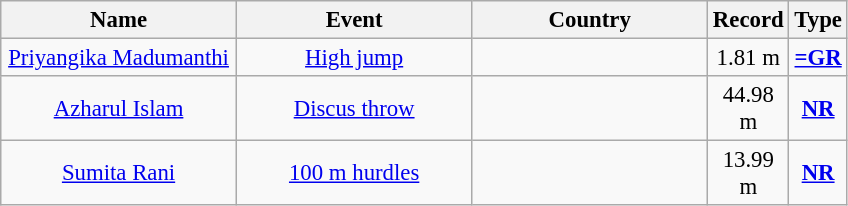<table class="wikitable sortable" style="text-align: center; font-size:95%">
<tr>
<th width="150">Name</th>
<th width="150">Event</th>
<th width="150">Country</th>
<th width="25">Record</th>
<th width="25">Type</th>
</tr>
<tr>
<td><a href='#'>Priyangika Madumanthi</a></td>
<td><a href='#'>High jump</a></td>
<td></td>
<td>1.81 m</td>
<td><strong><a href='#'>=GR</a></strong></td>
</tr>
<tr>
<td><a href='#'>Azharul Islam</a></td>
<td><a href='#'>Discus throw</a></td>
<td></td>
<td>44.98 m</td>
<td><strong><a href='#'>NR</a></strong></td>
</tr>
<tr>
<td><a href='#'>Sumita Rani</a></td>
<td><a href='#'>100 m hurdles</a></td>
<td></td>
<td>13.99 m</td>
<td><strong><a href='#'>NR</a></strong></td>
</tr>
</table>
